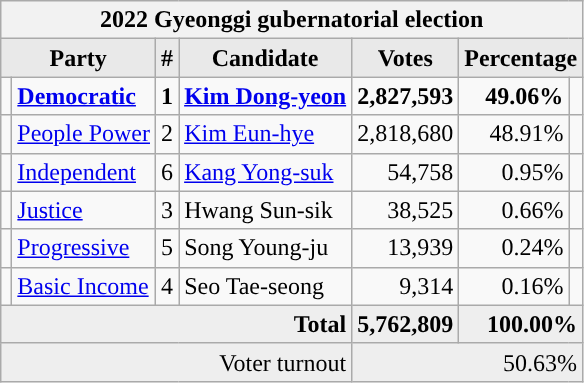<table class="wikitable">
<tr>
<th colspan="7">2022 Gyeonggi gubernatorial election</th>
</tr>
<tr>
<th style="background-color:#E9E9E9" colspan=2>Party</th>
<th style="background-color:#E9E9E9">#</th>
<th style="background-color:#E9E9E9">Candidate</th>
<th style="background-color:#E9E9E9">Votes</th>
<th style="background-color:#E9E9E9" colspan=2>Percentage</th>
</tr>
<tr style="font-weight:bold">
<td></td>
<td align=left><a href='#'>Democratic</a></td>
<td align=center>1</td>
<td align=left><a href='#'>Kim Dong-yeon</a></td>
<td align=right>2,827,593</td>
<td align=right>49.06%</td>
<td align=right></td>
</tr>
<tr>
<td></td>
<td align=left><a href='#'>People Power</a></td>
<td align=center>2</td>
<td align=left><a href='#'>Kim Eun-hye</a></td>
<td align=right>2,818,680</td>
<td align=right>48.91%</td>
<td align=right></td>
</tr>
<tr>
<td></td>
<td align=left><a href='#'>Independent</a></td>
<td align=center>6</td>
<td align=left><a href='#'>Kang Yong-suk</a></td>
<td align=right>54,758</td>
<td align=right>0.95%</td>
<td align=right></td>
</tr>
<tr>
<td></td>
<td align=left><a href='#'>Justice</a></td>
<td align=center>3</td>
<td align=left>Hwang Sun-sik</td>
<td align=right>38,525</td>
<td align=right>0.66%</td>
<td align=right></td>
</tr>
<tr>
<td></td>
<td align=left><a href='#'>Progressive</a></td>
<td align=center>5</td>
<td align=left>Song Young-ju</td>
<td align=right>13,939</td>
<td align=right>0.24%</td>
<td align=right></td>
</tr>
<tr>
<td></td>
<td align=left><a href='#'>Basic Income</a></td>
<td align=center>4</td>
<td align=left>Seo Tae-seong</td>
<td align=right>9,314</td>
<td align=right>0.16%</td>
<td align=right></td>
</tr>
<tr bgcolor="#EEEEEE" style="font-weight:bold">
<td colspan="4" align=right>Total</td>
<td align=right>5,762,809</td>
<td align=right colspan=2>100.00%</td>
</tr>
<tr bgcolor="#EEEEEE">
<td colspan="4" align="right">Voter turnout</td>
<td colspan="3" align="right">50.63%</td>
</tr>
</table>
